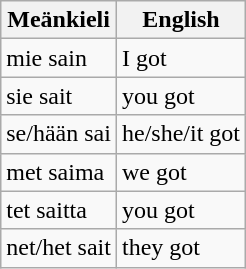<table class="wikitable">
<tr>
<th>Meänkieli</th>
<th>English</th>
</tr>
<tr>
<td>mie sain</td>
<td>I got</td>
</tr>
<tr>
<td>sie sait</td>
<td>you got</td>
</tr>
<tr>
<td>se/hään sai</td>
<td>he/she/it got</td>
</tr>
<tr>
<td>met saima</td>
<td>we got</td>
</tr>
<tr>
<td>tet saitta</td>
<td>you got</td>
</tr>
<tr>
<td>net/het sait</td>
<td>they got</td>
</tr>
</table>
